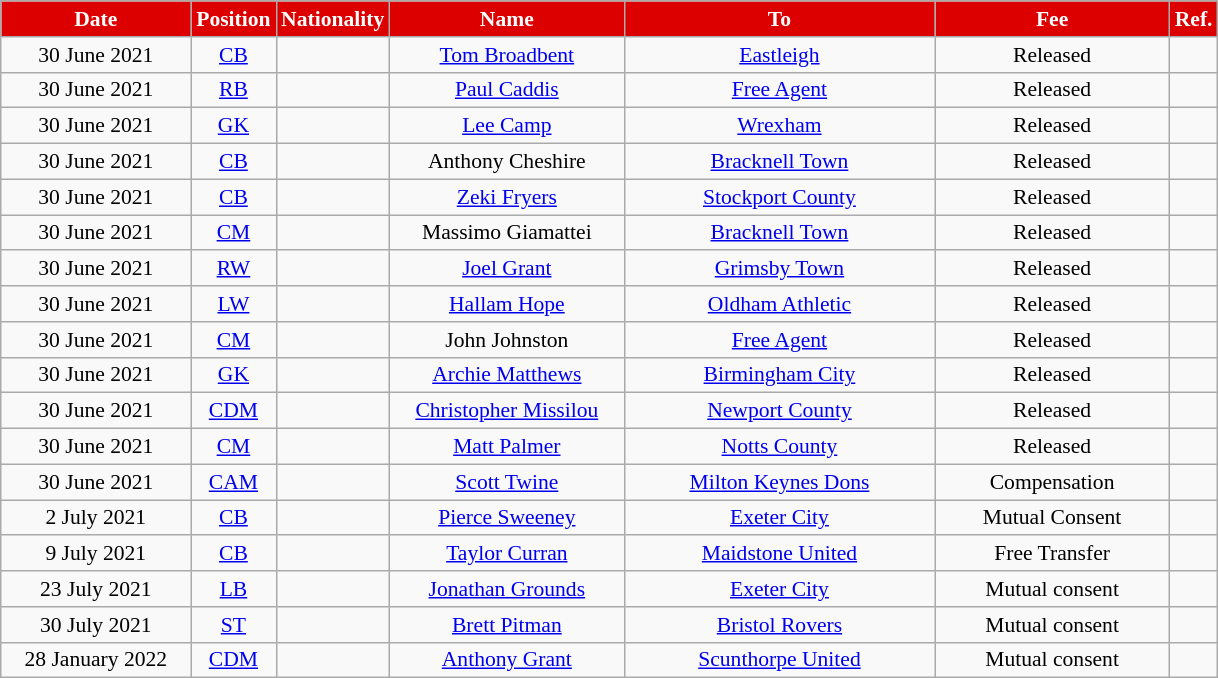<table class="wikitable"  style="text-align:center; font-size:90%; ">
<tr>
<th style="background:#DD0000;color:#fff; width:120px;">Date</th>
<th style="background:#DD0000;color:#fff; width:50px;">Position</th>
<th style="background:#DD0000;color:#fff; width:50px;">Nationality</th>
<th style="background:#DD0000;color:#fff; width:150px;">Name</th>
<th style="background:#DD0000;color:#fff; width:200px;">To</th>
<th style="background:#DD0000;color:#fff; width:150px;">Fee</th>
<th style="background:#DD0000;color:#fff; width:25px;">Ref.</th>
</tr>
<tr>
<td>30 June 2021</td>
<td><a href='#'>CB</a></td>
<td></td>
<td><a href='#'>Tom Broadbent</a></td>
<td> <a href='#'>Eastleigh</a></td>
<td>Released</td>
<td></td>
</tr>
<tr>
<td>30 June 2021</td>
<td><a href='#'>RB</a></td>
<td></td>
<td><a href='#'>Paul Caddis</a></td>
<td> <a href='#'>Free Agent</a></td>
<td>Released</td>
<td></td>
</tr>
<tr>
<td>30 June 2021</td>
<td><a href='#'>GK</a></td>
<td></td>
<td><a href='#'>Lee Camp</a></td>
<td> <a href='#'>Wrexham</a></td>
<td>Released</td>
<td></td>
</tr>
<tr>
<td>30 June 2021</td>
<td><a href='#'>CB</a></td>
<td></td>
<td>Anthony Cheshire</td>
<td> <a href='#'>Bracknell Town</a></td>
<td>Released</td>
<td></td>
</tr>
<tr>
<td>30 June 2021</td>
<td><a href='#'>CB</a></td>
<td></td>
<td><a href='#'>Zeki Fryers</a></td>
<td>  <a href='#'>Stockport County</a></td>
<td>Released</td>
<td></td>
</tr>
<tr>
<td>30 June 2021</td>
<td><a href='#'>CM</a></td>
<td></td>
<td>Massimo Giamattei</td>
<td> <a href='#'>Bracknell Town</a></td>
<td>Released</td>
<td></td>
</tr>
<tr>
<td>30 June 2021</td>
<td><a href='#'>RW</a></td>
<td></td>
<td><a href='#'>Joel Grant</a></td>
<td> <a href='#'>Grimsby Town</a></td>
<td>Released</td>
<td></td>
</tr>
<tr>
<td>30 June 2021</td>
<td><a href='#'>LW</a></td>
<td></td>
<td><a href='#'>Hallam Hope</a></td>
<td> <a href='#'>Oldham Athletic</a></td>
<td>Released</td>
<td></td>
</tr>
<tr>
<td>30 June 2021</td>
<td><a href='#'>CM</a></td>
<td></td>
<td>John Johnston</td>
<td> <a href='#'>Free Agent</a></td>
<td>Released</td>
<td></td>
</tr>
<tr>
<td>30 June 2021</td>
<td><a href='#'>GK</a></td>
<td></td>
<td><a href='#'>Archie Matthews</a></td>
<td> <a href='#'>Birmingham City</a></td>
<td>Released</td>
<td></td>
</tr>
<tr>
<td>30 June 2021</td>
<td><a href='#'>CDM</a></td>
<td></td>
<td><a href='#'>Christopher Missilou</a></td>
<td> <a href='#'>Newport County</a></td>
<td>Released</td>
<td></td>
</tr>
<tr>
<td>30 June 2021</td>
<td><a href='#'>CM</a></td>
<td></td>
<td><a href='#'>Matt Palmer</a></td>
<td> <a href='#'>Notts County</a></td>
<td>Released</td>
<td></td>
</tr>
<tr>
<td>30 June 2021</td>
<td><a href='#'>CAM</a></td>
<td></td>
<td><a href='#'>Scott Twine</a></td>
<td> <a href='#'>Milton Keynes Dons</a></td>
<td>Compensation</td>
<td></td>
</tr>
<tr>
<td>2 July 2021</td>
<td><a href='#'>CB</a></td>
<td></td>
<td><a href='#'>Pierce Sweeney</a></td>
<td> <a href='#'>Exeter City</a></td>
<td>Mutual Consent</td>
<td></td>
</tr>
<tr>
<td>9 July 2021</td>
<td><a href='#'>CB</a></td>
<td></td>
<td><a href='#'>Taylor Curran</a></td>
<td> <a href='#'>Maidstone United</a></td>
<td>Free Transfer</td>
<td></td>
</tr>
<tr>
<td>23 July 2021</td>
<td><a href='#'>LB</a></td>
<td></td>
<td><a href='#'>Jonathan Grounds</a></td>
<td> <a href='#'>Exeter City</a></td>
<td>Mutual consent</td>
<td></td>
</tr>
<tr>
<td>30 July 2021</td>
<td><a href='#'>ST</a></td>
<td></td>
<td><a href='#'>Brett Pitman</a></td>
<td> <a href='#'>Bristol Rovers</a></td>
<td>Mutual consent</td>
<td></td>
</tr>
<tr>
<td>28 January 2022</td>
<td><a href='#'>CDM</a></td>
<td></td>
<td><a href='#'>Anthony Grant</a></td>
<td> <a href='#'>Scunthorpe United</a></td>
<td>Mutual consent</td>
<td></td>
</tr>
</table>
